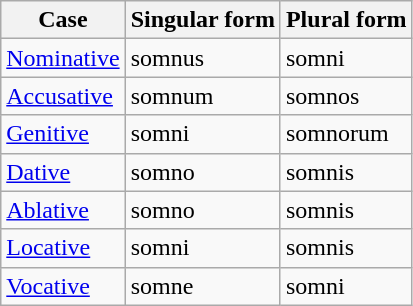<table class="wikitable">
<tr>
<th>Case</th>
<th>Singular form</th>
<th>Plural form</th>
</tr>
<tr>
<td><a href='#'>Nominative</a><br></td>
<td>somnus</td>
<td>somni</td>
</tr>
<tr>
<td><a href='#'>Accusative</a><br></td>
<td>somnum</td>
<td>somnos</td>
</tr>
<tr>
<td><a href='#'>Genitive</a><br></td>
<td>somni</td>
<td>somnorum</td>
</tr>
<tr>
<td><a href='#'>Dative</a><br></td>
<td>somno</td>
<td>somnis</td>
</tr>
<tr>
<td><a href='#'>Ablative</a><br></td>
<td>somno</td>
<td>somnis</td>
</tr>
<tr>
<td><a href='#'>Locative</a><br></td>
<td>somni</td>
<td>somnis</td>
</tr>
<tr>
<td><a href='#'>Vocative</a><br></td>
<td>somne</td>
<td>somni</td>
</tr>
</table>
